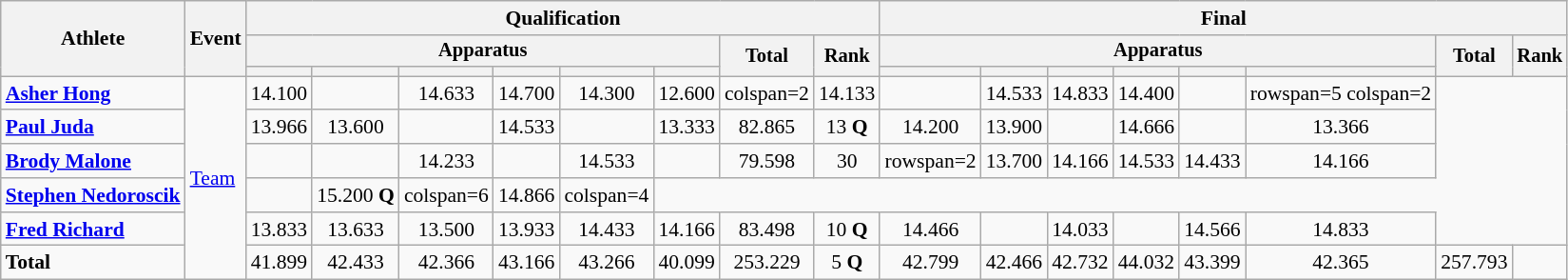<table class=wikitable style=font-size:90%;text-align:center>
<tr>
<th rowspan=3>Athlete</th>
<th rowspan=3>Event</th>
<th colspan =8>Qualification</th>
<th colspan =8>Final</th>
</tr>
<tr style=font-size:95%>
<th colspan=6>Apparatus</th>
<th rowspan=2>Total</th>
<th rowspan=2>Rank</th>
<th colspan=6>Apparatus</th>
<th rowspan=2>Total</th>
<th rowspan=2>Rank</th>
</tr>
<tr style=font-size:95%>
<th></th>
<th></th>
<th></th>
<th></th>
<th></th>
<th></th>
<th></th>
<th></th>
<th></th>
<th></th>
<th></th>
<th></th>
</tr>
<tr>
<td align=left><strong><a href='#'>Asher Hong</a></strong></td>
<td align=left rowspan=6><a href='#'>Team</a></td>
<td>14.100</td>
<td></td>
<td>14.633</td>
<td>14.700</td>
<td>14.300</td>
<td>12.600</td>
<td>colspan=2 </td>
<td>14.133</td>
<td></td>
<td>14.533</td>
<td>14.833</td>
<td>14.400</td>
<td></td>
<td>rowspan=5 colspan=2 </td>
</tr>
<tr>
<td align=left><strong><a href='#'>Paul Juda</a></strong></td>
<td>13.966</td>
<td>13.600</td>
<td></td>
<td>14.533</td>
<td></td>
<td>13.333</td>
<td>82.865</td>
<td>13 <strong>Q</strong></td>
<td>14.200</td>
<td>13.900</td>
<td></td>
<td>14.666</td>
<td></td>
<td>13.366</td>
</tr>
<tr>
<td align=left><strong><a href='#'>Brody Malone</a></strong></td>
<td></td>
<td></td>
<td>14.233</td>
<td></td>
<td>14.533</td>
<td></td>
<td>79.598</td>
<td>30</td>
<td>rowspan=2 </td>
<td>13.700</td>
<td>14.166</td>
<td>14.533</td>
<td>14.433</td>
<td>14.166</td>
</tr>
<tr>
<td align=left><strong><a href='#'>Stephen Nedoroscik</a></strong></td>
<td></td>
<td>15.200 <strong>Q</strong></td>
<td>colspan=6 </td>
<td>14.866</td>
<td>colspan=4 </td>
</tr>
<tr>
<td align=left><strong><a href='#'>Fred Richard</a></strong></td>
<td>13.833</td>
<td>13.633</td>
<td>13.500</td>
<td>13.933</td>
<td>14.433</td>
<td>14.166</td>
<td>83.498</td>
<td>10 <strong>Q</strong></td>
<td>14.466</td>
<td></td>
<td>14.033</td>
<td></td>
<td>14.566</td>
<td>14.833</td>
</tr>
<tr>
<td align=left><strong>Total</strong></td>
<td>41.899</td>
<td>42.433</td>
<td>42.366</td>
<td>43.166</td>
<td>43.266</td>
<td>40.099</td>
<td>253.229</td>
<td>5 <strong>Q</strong></td>
<td>42.799</td>
<td>42.466</td>
<td>42.732</td>
<td>44.032</td>
<td>43.399</td>
<td>42.365</td>
<td>257.793</td>
<td></td>
</tr>
</table>
